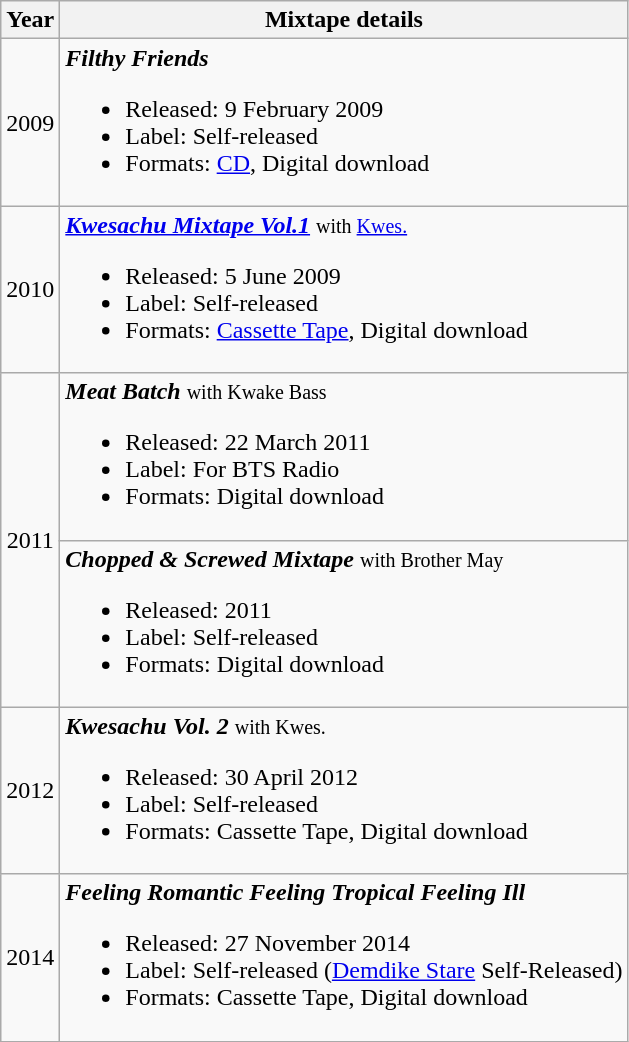<table class="wikitable" style="text-align:center;">
<tr>
<th>Year</th>
<th>Mixtape details</th>
</tr>
<tr>
<td>2009</td>
<td align="left"><strong><em>Filthy Friends</em></strong><br><ul><li>Released: 9 February 2009</li><li>Label: Self-released</li><li>Formats: <a href='#'>CD</a>, Digital download</li></ul></td>
</tr>
<tr>
<td>2010</td>
<td align="left"><strong><em><a href='#'>Kwesachu Mixtape Vol.1</a></em></strong> <small>with <a href='#'>Kwes.</a></small><br><ul><li>Released: 5 June 2009</li><li>Label: Self-released</li><li>Formats: <a href='#'>Cassette Tape</a>, Digital download</li></ul></td>
</tr>
<tr>
<td rowspan="2">2011</td>
<td align="left"><strong><em>Meat Batch</em></strong> <small>with Kwake Bass</small><br><ul><li>Released: 22 March 2011</li><li>Label: For BTS Radio</li><li>Formats: Digital download</li></ul></td>
</tr>
<tr>
<td align="left"><strong><em>Chopped & Screwed Mixtape</em></strong> <small>with Brother May</small><br><ul><li>Released: 2011</li><li>Label: Self-released</li><li>Formats: Digital download</li></ul></td>
</tr>
<tr>
<td>2012</td>
<td align="left"><strong><em>Kwesachu Vol. 2</em></strong> <small>with Kwes.</small><br><ul><li>Released: 30 April 2012</li><li>Label: Self-released</li><li>Formats: Cassette Tape, Digital download</li></ul></td>
</tr>
<tr>
<td>2014</td>
<td align="left"><strong><em>Feeling Romantic Feeling Tropical Feeling Ill</em></strong><br><ul><li>Released: 27 November 2014</li><li>Label: Self-released (<a href='#'>Demdike Stare</a> Self-Released)</li><li>Formats: Cassette Tape, Digital download</li></ul></td>
</tr>
</table>
